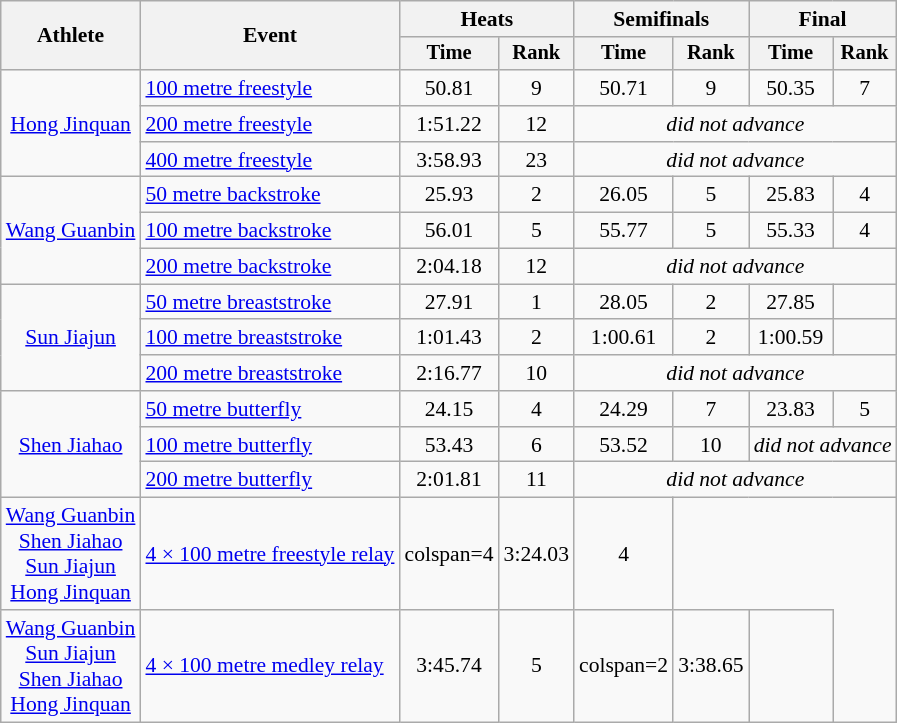<table class=wikitable style="text-align:center;font-size:90%">
<tr>
<th rowspan=2>Athlete</th>
<th rowspan=2>Event</th>
<th colspan=2>Heats</th>
<th colspan=2>Semifinals</th>
<th colspan=2>Final</th>
</tr>
<tr style="font-size:95%">
<th>Time</th>
<th>Rank</th>
<th>Time</th>
<th>Rank</th>
<th>Time</th>
<th>Rank</th>
</tr>
<tr>
<td rowspan=3><a href='#'>Hong Jinquan</a></td>
<td align=left><a href='#'>100 metre freestyle</a></td>
<td>50.81</td>
<td>9</td>
<td>50.71</td>
<td>9</td>
<td>50.35</td>
<td>7</td>
</tr>
<tr>
<td align=left><a href='#'>200 metre freestyle</a></td>
<td>1:51.22</td>
<td>12</td>
<td colspan=4><em>did not advance</em></td>
</tr>
<tr>
<td align=left><a href='#'>400 metre freestyle</a></td>
<td>3:58.93</td>
<td>23</td>
<td colspan=4><em>did not advance</em></td>
</tr>
<tr>
<td rowspan=3><a href='#'>Wang Guanbin</a></td>
<td align=left><a href='#'>50 metre backstroke</a></td>
<td>25.93</td>
<td>2</td>
<td>26.05</td>
<td>5</td>
<td>25.83</td>
<td>4</td>
</tr>
<tr>
<td align=left><a href='#'>100 metre backstroke</a></td>
<td>56.01</td>
<td>5</td>
<td>55.77</td>
<td>5</td>
<td>55.33</td>
<td>4</td>
</tr>
<tr>
<td align=left><a href='#'>200 metre backstroke</a></td>
<td>2:04.18</td>
<td>12</td>
<td colspan=4><em>did not advance</em></td>
</tr>
<tr>
<td rowspan=3><a href='#'>Sun Jiajun</a></td>
<td align=left><a href='#'>50 metre breaststroke</a></td>
<td>27.91</td>
<td>1</td>
<td>28.05</td>
<td>2</td>
<td>27.85</td>
<td></td>
</tr>
<tr>
<td align=left><a href='#'>100 metre breaststroke</a></td>
<td>1:01.43</td>
<td>2</td>
<td>1:00.61</td>
<td>2</td>
<td>1:00.59</td>
<td></td>
</tr>
<tr>
<td align=left><a href='#'>200 metre breaststroke</a></td>
<td>2:16.77</td>
<td>10</td>
<td colspan=4><em>did not advance</em></td>
</tr>
<tr>
<td rowspan=3><a href='#'>Shen Jiahao</a></td>
<td align=left><a href='#'>50 metre butterfly</a></td>
<td>24.15</td>
<td>4</td>
<td>24.29</td>
<td>7</td>
<td>23.83</td>
<td>5</td>
</tr>
<tr>
<td align=left><a href='#'>100 metre butterfly</a></td>
<td>53.43</td>
<td>6</td>
<td>53.52</td>
<td>10</td>
<td colspan=2><em>did not advance</em></td>
</tr>
<tr>
<td align=left><a href='#'>200 metre butterfly</a></td>
<td>2:01.81</td>
<td>11</td>
<td colspan=4><em>did not advance</em></td>
</tr>
<tr>
<td><a href='#'>Wang Guanbin</a> <br><a href='#'>Shen Jiahao</a> <br><a href='#'>Sun Jiajun</a> <br><a href='#'>Hong Jinquan</a></td>
<td align=left><a href='#'>4 × 100 metre freestyle relay</a></td>
<td>colspan=4 </td>
<td>3:24.03</td>
<td>4</td>
</tr>
<tr>
<td><a href='#'>Wang Guanbin</a> <br><a href='#'>Sun Jiajun</a><br><a href='#'>Shen Jiahao</a><br><a href='#'>Hong Jinquan</a></td>
<td align=left><a href='#'>4 × 100 metre medley relay</a></td>
<td>3:45.74</td>
<td>5</td>
<td>colspan=2 </td>
<td>3:38.65</td>
<td></td>
</tr>
</table>
